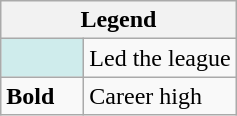<table class="wikitable mw-collapsible mw-collapsed">
<tr>
<th colspan="2">Legend</th>
</tr>
<tr>
<td style="background:#cfecec; width:3em;"></td>
<td>Led the league</td>
</tr>
<tr>
<td><strong>Bold</strong></td>
<td>Career high</td>
</tr>
</table>
